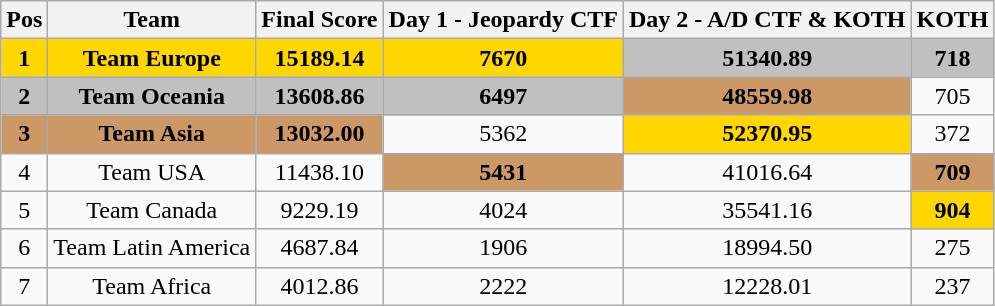<table class="wikitable" style="text-align:center">
<tr>
<th>Pos</th>
<th>Team</th>
<th>Final Score</th>
<th>Day 1 - Jeopardy CTF</th>
<th>Day 2 - A/D CTF & KOTH</th>
<th>KOTH</th>
</tr>
<tr>
<th scope=col style="background-color: gold">1</th>
<th scope=col style="background-color: gold">Team Europe</th>
<th scope=col style="background-color: gold">15189.14</th>
<th scope=col style="background-color: gold">7670</th>
<th scope=col style="background-color: silver">51340.89</th>
<th scope=col style="background-color: silver">718</th>
</tr>
<tr>
<th scope=col style="background-color: silver">2</th>
<th scope=col style="background-color: silver">Team Oceania</th>
<th scope=col style="background-color: silver">13608.86</th>
<th scope=col style="background-color: silver">6497</th>
<th scope=col style="background-color: #cc9966">48559.98</th>
<td>705</td>
</tr>
<tr>
<th scope=col style="background-color: #cc9966">3</th>
<th scope=col style="background-color: #cc9966">Team Asia</th>
<th scope=col style="background-color: #cc9966">13032.00</th>
<td>5362</td>
<th scope=col style="background-color: gold">52370.95</th>
<td>372</td>
</tr>
<tr>
<td>4</td>
<td>Team USA</td>
<td>11438.10</td>
<th scope=col style="background-color: #cc9966">5431</th>
<td>41016.64</td>
<th scope=col style="background-color: #cc9966">709</th>
</tr>
<tr>
<td>5</td>
<td>Team Canada</td>
<td>9229.19</td>
<td>4024</td>
<td>35541.16</td>
<th scope=col style="background-color: gold">904</th>
</tr>
<tr>
<td>6</td>
<td>Team Latin America</td>
<td>4687.84</td>
<td>1906</td>
<td>18994.50</td>
<td>275</td>
</tr>
<tr>
<td>7</td>
<td>Team Africa</td>
<td>4012.86</td>
<td>2222</td>
<td>12228.01</td>
<td>237</td>
</tr>
</table>
